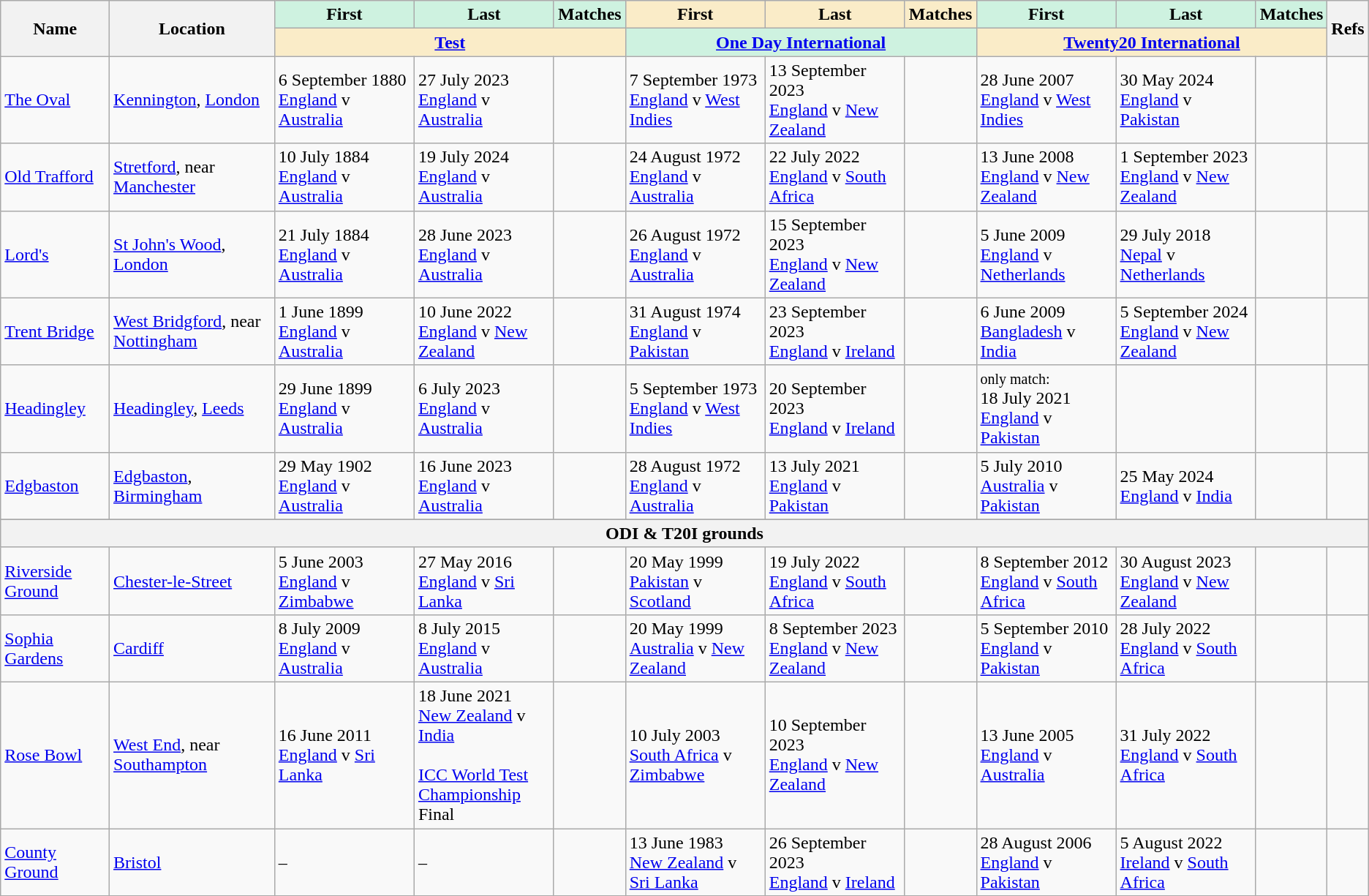<table class="wikitable sortable">
<tr>
<th rowspan="2">Name</th>
<th rowspan="2">Location</th>
<th width="120" class="sortable" style="background:#cef2e0">First</th>
<th width="120" class="sortable" style="background:#cef2e0">Last</th>
<th style="background:#cef2e0">Matches</th>
<th width="120" class="sortable" style="background:#faecc8">First</th>
<th width="120" class="sortable" style="background:#faecc8">Last</th>
<th style="background:#faecc8">Matches</th>
<th width="120" class="sortable" style="background:#cef2e0">First</th>
<th width="120" class="sortable" style="background:#cef2e0">Last</th>
<th style="background:#cef2e0">Matches</th>
<th rowspan="2" class="unsortable">Refs</th>
</tr>
<tr class="unsortable">
<th colspan="3" style="background:#faecc8"><a href='#'>Test</a></th>
<th colspan="3" style="background:#cef2e0"><a href='#'>One Day International</a></th>
<th colspan="3" style="background:#faecc8"><a href='#'>Twenty20 International</a></th>
</tr>
<tr>
<td><a href='#'>The Oval</a><br></td>
<td><a href='#'>Kennington</a>, <a href='#'>London</a></td>
<td>6 September 1880<br><a href='#'>England</a> v <a href='#'>Australia</a></td>
<td>27 July 2023<br><a href='#'>England</a> v <a href='#'>Australia</a></td>
<td><strong></strong></td>
<td>7 September 1973<br><a href='#'>England</a> v <a href='#'>West Indies</a></td>
<td>13 September 2023<br><a href='#'>England</a> v <a href='#'>New Zealand</a></td>
<td><strong></strong></td>
<td>28 June 2007<br><a href='#'>England</a> v <a href='#'>West Indies</a></td>
<td>30 May 2024<br><a href='#'>England</a> v <a href='#'>Pakistan</a></td>
<td><strong></strong></td>
<td></td>
</tr>
<tr>
<td><a href='#'>Old Trafford</a><br></td>
<td><a href='#'>Stretford</a>, near <a href='#'>Manchester</a></td>
<td>10 July 1884<br><a href='#'>England</a> v <a href='#'>Australia</a></td>
<td>19 July 2024<br><a href='#'>England</a> v <a href='#'>Australia</a></td>
<td><strong></strong></td>
<td>24 August 1972<br><a href='#'>England</a> v <a href='#'>Australia</a></td>
<td>22 July 2022<br><a href='#'>England</a> v <a href='#'>South Africa</a></td>
<td><strong></strong></td>
<td>13 June 2008<br><a href='#'>England</a> v <a href='#'>New Zealand</a></td>
<td>1 September 2023<br><a href='#'>England</a> v <a href='#'>New Zealand</a></td>
<td><strong></strong></td>
<td></td>
</tr>
<tr>
<td><a href='#'>Lord's</a><br></td>
<td><a href='#'>St John's Wood</a>, <a href='#'>London</a></td>
<td>21 July 1884<br><a href='#'>England</a> v <a href='#'>Australia</a></td>
<td>28 June 2023<br><a href='#'>England</a> v <a href='#'>Australia</a></td>
<td><strong></strong></td>
<td>26 August 1972<br><a href='#'>England</a> v <a href='#'>Australia</a></td>
<td>15 September 2023<br><a href='#'>England</a> v <a href='#'>New Zealand</a></td>
<td><strong></strong></td>
<td>5 June 2009<br><a href='#'>England</a> v <a href='#'>Netherlands</a></td>
<td>29 July 2018<br><a href='#'>Nepal</a> v <a href='#'>Netherlands</a></td>
<td><strong></strong></td>
<td></td>
</tr>
<tr>
<td><a href='#'>Trent Bridge</a><br></td>
<td><a href='#'>West Bridgford</a>, near <a href='#'>Nottingham</a></td>
<td>1 June 1899<br><a href='#'>England</a> v <a href='#'>Australia</a></td>
<td>10 June 2022<br><a href='#'>England</a> v <a href='#'>New Zealand</a></td>
<td><strong></strong></td>
<td>31 August 1974<br><a href='#'>England</a> v <a href='#'>Pakistan</a></td>
<td>23 September 2023<br><a href='#'>England</a> v <a href='#'>Ireland</a></td>
<td><strong></strong></td>
<td>6 June 2009<br><a href='#'>Bangladesh</a> v <a href='#'>India</a></td>
<td>5 September 2024<br><a href='#'>England</a> v <a href='#'>New Zealand</a></td>
<td><strong></strong></td>
<td></td>
</tr>
<tr>
<td><a href='#'>Headingley</a><br></td>
<td><a href='#'>Headingley</a>, <a href='#'>Leeds</a></td>
<td>29 June 1899<br><a href='#'>England</a> v <a href='#'>Australia</a></td>
<td>6 July 2023<br><a href='#'>England</a> v <a href='#'>Australia</a></td>
<td><strong></strong></td>
<td>5 September 1973<br><a href='#'>England</a> v <a href='#'>West Indies</a></td>
<td>20 September 2023<br><a href='#'>England</a> v <a href='#'>Ireland</a></td>
<td><strong></strong></td>
<td><small>only match:</small><br>18 July 2021<br><a href='#'>England</a> v <a href='#'>Pakistan</a></td>
<td></td>
<td><strong></strong></td>
<td></td>
</tr>
<tr>
<td><a href='#'>Edgbaston</a><br></td>
<td><a href='#'>Edgbaston</a>, <a href='#'>Birmingham</a></td>
<td>29 May 1902<br><a href='#'>England</a> v <a href='#'>Australia</a></td>
<td>16 June 2023<br><a href='#'>England</a> v <a href='#'>Australia</a></td>
<td><strong></strong></td>
<td>28 August 1972<br><a href='#'>England</a> v <a href='#'>Australia</a></td>
<td>13 July 2021<br><a href='#'>England</a> v <a href='#'>Pakistan</a></td>
<td><strong></strong></td>
<td>5 July 2010<br><a href='#'>Australia</a> v <a href='#'>Pakistan</a></td>
<td>25 May 2024<br><a href='#'>England</a> v <a href='#'>India</a></td>
<td><strong></strong></td>
<td></td>
</tr>
<tr>
</tr>
<tr>
<th colspan=12; bgcolor="yellow">ODI & T20I grounds</th>
</tr>
<tr>
<td><a href='#'>Riverside Ground</a><br></td>
<td><a href='#'>Chester-le-Street</a></td>
<td>5 June 2003<br><a href='#'>England</a> v <a href='#'>Zimbabwe</a></td>
<td>27 May 2016<br><a href='#'>England</a> v <a href='#'>Sri Lanka</a></td>
<td><strong></strong></td>
<td>20 May 1999<br><a href='#'>Pakistan</a> v <a href='#'>Scotland</a></td>
<td>19 July 2022<br><a href='#'>England</a> v <a href='#'>South Africa</a></td>
<td><strong></strong></td>
<td>8 September 2012<br><a href='#'>England</a> v <a href='#'>South Africa</a></td>
<td>30 August 2023<br><a href='#'>England</a> v <a href='#'>New Zealand</a></td>
<td><strong></strong></td>
<td></td>
</tr>
<tr>
<td><a href='#'>Sophia Gardens</a><br></td>
<td><a href='#'>Cardiff</a></td>
<td>8 July 2009<br><a href='#'>England</a> v <a href='#'>Australia</a></td>
<td>8 July 2015<br><a href='#'>England</a> v <a href='#'>Australia</a></td>
<td><strong></strong></td>
<td>20 May 1999<br><a href='#'>Australia</a> v <a href='#'>New Zealand</a></td>
<td>8 September 2023<br><a href='#'>England</a> v <a href='#'>New Zealand</a></td>
<td><strong></strong></td>
<td>5 September 2010<br><a href='#'>England</a> v <a href='#'>Pakistan</a></td>
<td>28 July 2022<br><a href='#'>England</a> v <a href='#'>South Africa</a></td>
<td><strong></strong></td>
<td></td>
</tr>
<tr>
<td><a href='#'>Rose Bowl</a><br></td>
<td><a href='#'>West End</a>, near <a href='#'>Southampton</a></td>
<td>16 June 2011<br><a href='#'>England</a> v <a href='#'>Sri Lanka</a></td>
<td>18 June 2021<br><a href='#'>New Zealand</a> v <a href='#'>India</a><br><br><a href='#'>ICC World Test Championship</a> Final</td>
<td><strong></strong></td>
<td>10 July 2003<br><a href='#'>South Africa</a> v <a href='#'>Zimbabwe</a></td>
<td>10 September 2023<br><a href='#'>England</a> v <a href='#'>New Zealand</a></td>
<td><strong></strong></td>
<td>13 June 2005<br><a href='#'>England</a> v <a href='#'>Australia</a></td>
<td>31 July 2022<br><a href='#'>England</a> v <a href='#'>South Africa</a></td>
<td><strong></strong></td>
<td></td>
</tr>
<tr>
<td><a href='#'>County Ground</a><br></td>
<td><a href='#'>Bristol</a></td>
<td>–</td>
<td>–</td>
<td><strong></strong></td>
<td>13 June 1983<br><a href='#'>New Zealand</a> v <a href='#'>Sri Lanka</a></td>
<td>26 September 2023<br><a href='#'>England</a> v <a href='#'>Ireland</a></td>
<td><strong></strong></td>
<td>28 August 2006<br><a href='#'>England</a> v <a href='#'>Pakistan</a></td>
<td>5 August 2022<br><a href='#'>Ireland</a> v <a href='#'>South Africa</a></td>
<td><strong></strong></td>
<td></td>
</tr>
<tr>
</tr>
</table>
